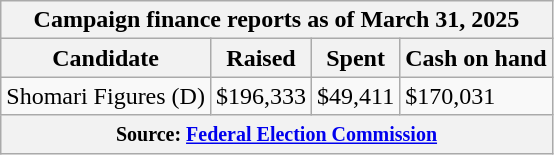<table class="wikitable sortable">
<tr>
<th colspan=4>Campaign finance reports as of March 31, 2025</th>
</tr>
<tr style="text-align:center;">
<th>Candidate</th>
<th>Raised</th>
<th>Spent</th>
<th>Cash on hand</th>
</tr>
<tr>
<td>Shomari Figures (D)</td>
<td>$196,333</td>
<td>$49,411</td>
<td>$170,031</td>
</tr>
<tr>
<th colspan="4"><small>Source: <a href='#'>Federal Election Commission</a></small></th>
</tr>
</table>
